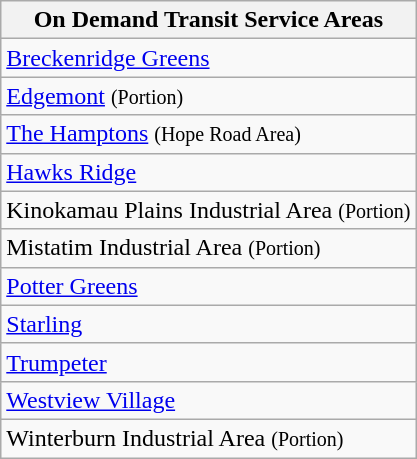<table class="wikitable mw-collapsible mw-collapsed">
<tr>
<th>On Demand Transit Service Areas</th>
</tr>
<tr>
<td><a href='#'>Breckenridge Greens</a></td>
</tr>
<tr>
<td><a href='#'>Edgemont</a> <small>(Portion)</small></td>
</tr>
<tr>
<td><a href='#'>The Hamptons</a> <small>(Hope Road Area)</small></td>
</tr>
<tr>
<td><a href='#'>Hawks Ridge</a></td>
</tr>
<tr>
<td>Kinokamau Plains Industrial Area <small>(Portion)</small></td>
</tr>
<tr>
<td>Mistatim Industrial Area <small>(Portion)</small></td>
</tr>
<tr>
<td><a href='#'>Potter Greens</a></td>
</tr>
<tr>
<td><a href='#'>Starling</a></td>
</tr>
<tr>
<td><a href='#'>Trumpeter</a></td>
</tr>
<tr>
<td><a href='#'>Westview Village</a></td>
</tr>
<tr>
<td>Winterburn Industrial Area <small>(Portion)</small></td>
</tr>
</table>
